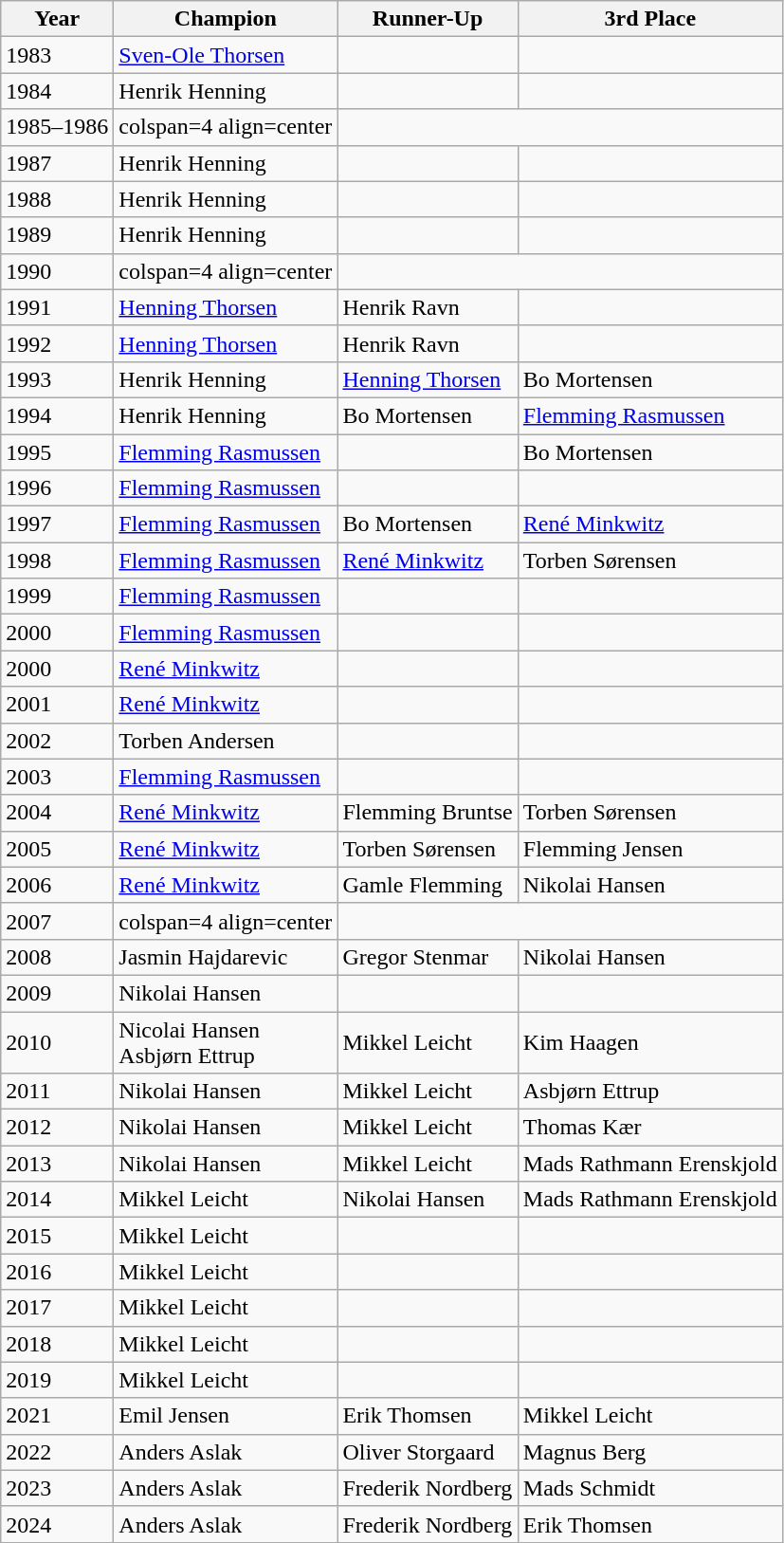<table class="wikitable">
<tr>
<th>Year</th>
<th>Champion</th>
<th>Runner-Up</th>
<th>3rd Place</th>
</tr>
<tr>
<td>1983</td>
<td> <a href='#'>Sven-Ole Thorsen</a></td>
<td></td>
<td></td>
</tr>
<tr>
<td>1984</td>
<td> Henrik Henning</td>
<td></td>
<td></td>
</tr>
<tr>
<td>1985–1986</td>
<td>colspan=4 align=center </td>
</tr>
<tr>
<td>1987</td>
<td> Henrik Henning</td>
<td></td>
<td></td>
</tr>
<tr>
<td>1988</td>
<td> Henrik Henning</td>
<td></td>
<td></td>
</tr>
<tr>
<td>1989</td>
<td> Henrik Henning</td>
<td></td>
<td></td>
</tr>
<tr>
<td>1990</td>
<td>colspan=4 align=center </td>
</tr>
<tr>
<td>1991</td>
<td> <a href='#'>Henning Thorsen</a></td>
<td> Henrik Ravn</td>
<td></td>
</tr>
<tr>
<td>1992</td>
<td> <a href='#'>Henning Thorsen</a></td>
<td> Henrik Ravn</td>
<td></td>
</tr>
<tr>
<td>1993</td>
<td> Henrik Henning</td>
<td> <a href='#'>Henning Thorsen</a></td>
<td> Bo Mortensen</td>
</tr>
<tr>
<td>1994</td>
<td> Henrik Henning</td>
<td> Bo Mortensen</td>
<td> <a href='#'>Flemming Rasmussen</a></td>
</tr>
<tr>
<td>1995</td>
<td> <a href='#'>Flemming Rasmussen</a></td>
<td></td>
<td> Bo Mortensen</td>
</tr>
<tr>
<td>1996</td>
<td> <a href='#'>Flemming Rasmussen</a></td>
<td></td>
<td></td>
</tr>
<tr>
<td>1997</td>
<td> <a href='#'>Flemming Rasmussen</a></td>
<td> Bo Mortensen</td>
<td> <a href='#'>René Minkwitz</a></td>
</tr>
<tr>
<td>1998</td>
<td> <a href='#'>Flemming Rasmussen</a></td>
<td> <a href='#'>René Minkwitz</a></td>
<td> Torben Sørensen</td>
</tr>
<tr>
<td>1999</td>
<td> <a href='#'>Flemming Rasmussen</a></td>
<td></td>
<td></td>
</tr>
<tr>
<td>2000</td>
<td> <a href='#'>Flemming Rasmussen</a></td>
<td></td>
<td></td>
</tr>
<tr>
<td>2000</td>
<td> <a href='#'>René Minkwitz</a></td>
<td></td>
<td></td>
</tr>
<tr>
<td>2001</td>
<td> <a href='#'>René Minkwitz</a></td>
<td></td>
<td></td>
</tr>
<tr>
<td>2002</td>
<td> Torben Andersen</td>
<td></td>
<td></td>
</tr>
<tr>
<td>2003</td>
<td> <a href='#'>Flemming Rasmussen</a></td>
<td></td>
<td></td>
</tr>
<tr>
<td>2004</td>
<td> <a href='#'>René Minkwitz</a></td>
<td> Flemming Bruntse</td>
<td> Torben Sørensen</td>
</tr>
<tr>
<td>2005</td>
<td> <a href='#'>René Minkwitz</a></td>
<td> Torben Sørensen</td>
<td> Flemming Jensen</td>
</tr>
<tr>
<td>2006</td>
<td> <a href='#'>René Minkwitz</a></td>
<td> Gamle Flemming</td>
<td> Nikolai Hansen</td>
</tr>
<tr>
<td>2007</td>
<td>colspan=4 align=center </td>
</tr>
<tr>
<td>2008</td>
<td> Jasmin Hajdarevic</td>
<td> Gregor Stenmar</td>
<td> Nikolai Hansen</td>
</tr>
<tr>
<td>2009</td>
<td> Nikolai Hansen</td>
<td></td>
<td></td>
</tr>
<tr>
<td>2010</td>
<td> Nicolai Hansen<br> Asbjørn Ettrup</td>
<td> Mikkel Leicht</td>
<td> Kim Haagen</td>
</tr>
<tr>
<td>2011</td>
<td> Nikolai Hansen</td>
<td> Mikkel Leicht</td>
<td> Asbjørn Ettrup</td>
</tr>
<tr>
<td>2012</td>
<td> Nikolai Hansen</td>
<td> Mikkel Leicht</td>
<td> Thomas Kær</td>
</tr>
<tr>
<td>2013</td>
<td> Nikolai Hansen</td>
<td> Mikkel Leicht</td>
<td> Mads Rathmann Erenskjold</td>
</tr>
<tr>
<td>2014</td>
<td> Mikkel Leicht</td>
<td> Nikolai Hansen</td>
<td> Mads Rathmann Erenskjold</td>
</tr>
<tr>
<td>2015</td>
<td> Mikkel Leicht</td>
<td></td>
<td></td>
</tr>
<tr>
<td>2016</td>
<td> Mikkel Leicht</td>
<td></td>
<td></td>
</tr>
<tr>
<td>2017</td>
<td> Mikkel Leicht</td>
<td></td>
<td></td>
</tr>
<tr>
<td>2018</td>
<td> Mikkel Leicht</td>
<td></td>
<td></td>
</tr>
<tr>
<td>2019</td>
<td> Mikkel Leicht</td>
<td></td>
<td></td>
</tr>
<tr>
<td>2021</td>
<td> Emil Jensen</td>
<td> Erik Thomsen</td>
<td> Mikkel Leicht</td>
</tr>
<tr>
<td>2022</td>
<td> Anders Aslak</td>
<td> Oliver Storgaard</td>
<td> Magnus Berg</td>
</tr>
<tr>
<td>2023</td>
<td> Anders Aslak</td>
<td> Frederik Nordberg</td>
<td> Mads Schmidt</td>
</tr>
<tr>
<td>2024</td>
<td> Anders Aslak</td>
<td> Frederik Nordberg</td>
<td> Erik Thomsen</td>
</tr>
</table>
